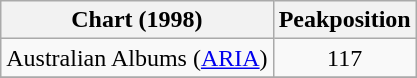<table class="wikitable">
<tr>
<th>Chart (1998)</th>
<th>Peakposition</th>
</tr>
<tr>
<td>Australian Albums (<a href='#'>ARIA</a>)</td>
<td align="center">117</td>
</tr>
<tr>
</tr>
</table>
